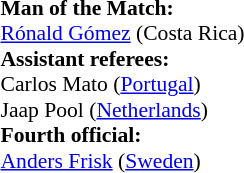<table width=100% style="font-size: 90%">
<tr>
<td><br><strong>Man of the Match:</strong>
<br><a href='#'>Rónald Gómez</a> (Costa Rica)<br><strong>Assistant referees:</strong>
<br>Carlos Mato (<a href='#'>Portugal</a>)
<br>Jaap Pool (<a href='#'>Netherlands</a>)
<br><strong>Fourth official:</strong>
<br><a href='#'>Anders Frisk</a> (<a href='#'>Sweden</a>)</td>
</tr>
</table>
